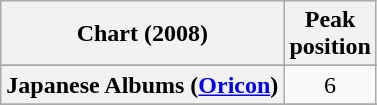<table class="wikitable sortable plainrowheaders" style="text-align:center">
<tr>
<th scope="col">Chart (2008)</th>
<th scope="col">Peak<br> position</th>
</tr>
<tr>
</tr>
<tr>
</tr>
<tr>
</tr>
<tr>
</tr>
<tr>
</tr>
<tr>
<th scope="row">Japanese Albums (<a href='#'>Oricon</a>)</th>
<td>6</td>
</tr>
<tr>
</tr>
<tr>
</tr>
<tr>
</tr>
<tr>
</tr>
<tr>
</tr>
<tr>
</tr>
<tr>
</tr>
<tr>
</tr>
</table>
